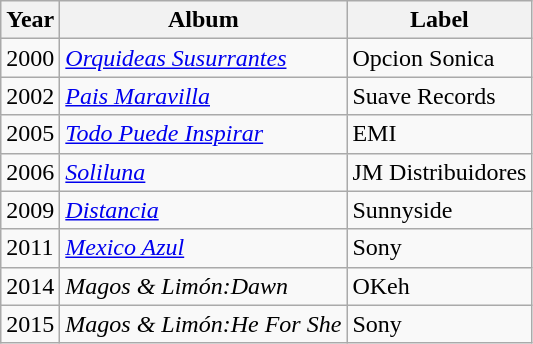<table class="wikitable">
<tr>
<th>Year</th>
<th>Album</th>
<th>Label</th>
</tr>
<tr>
<td>2000</td>
<td><em><a href='#'>Orquideas Susurrantes</a></em></td>
<td>Opcion Sonica</td>
</tr>
<tr>
<td>2002</td>
<td><em><a href='#'>Pais Maravilla</a></em></td>
<td>Suave Records</td>
</tr>
<tr>
<td>2005</td>
<td><em><a href='#'>Todo Puede Inspirar</a></em></td>
<td>EMI</td>
</tr>
<tr>
<td>2006</td>
<td><em><a href='#'>Soliluna</a></em></td>
<td>JM Distribuidores</td>
</tr>
<tr>
<td>2009</td>
<td><em><a href='#'>Distancia</a></em></td>
<td>Sunnyside</td>
</tr>
<tr>
<td>2011</td>
<td><em><a href='#'>Mexico Azul</a></em></td>
<td>Sony</td>
</tr>
<tr>
<td>2014</td>
<td><em>Magos & Limón:Dawn</em></td>
<td>OKeh</td>
</tr>
<tr>
<td>2015</td>
<td><em>Magos & Limón:He For She</em></td>
<td>Sony</td>
</tr>
</table>
